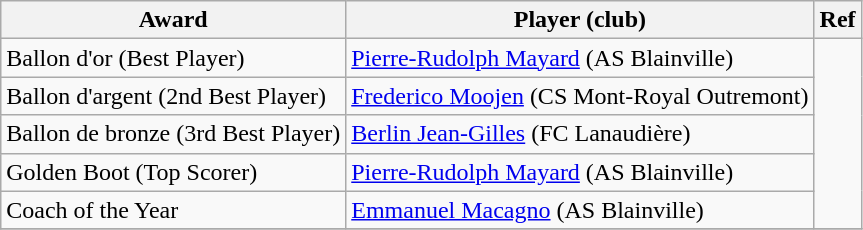<table class="wikitable">
<tr>
<th>Award</th>
<th>Player (club)</th>
<th>Ref</th>
</tr>
<tr>
<td>Ballon d'or (Best Player)</td>
<td><a href='#'>Pierre-Rudolph Mayard</a> (AS Blainville)</td>
<td rowspan=5></td>
</tr>
<tr>
<td>Ballon d'argent (2nd Best Player)</td>
<td><a href='#'>Frederico Moojen</a> (CS Mont-Royal Outremont)</td>
</tr>
<tr>
<td>Ballon de bronze (3rd Best Player)</td>
<td><a href='#'>Berlin Jean-Gilles</a> (FC Lanaudière)</td>
</tr>
<tr>
<td>Golden Boot (Top Scorer)</td>
<td><a href='#'>Pierre-Rudolph Mayard</a> (AS Blainville)</td>
</tr>
<tr>
<td>Coach of the Year</td>
<td><a href='#'>Emmanuel Macagno</a> (AS Blainville)</td>
</tr>
<tr>
</tr>
</table>
